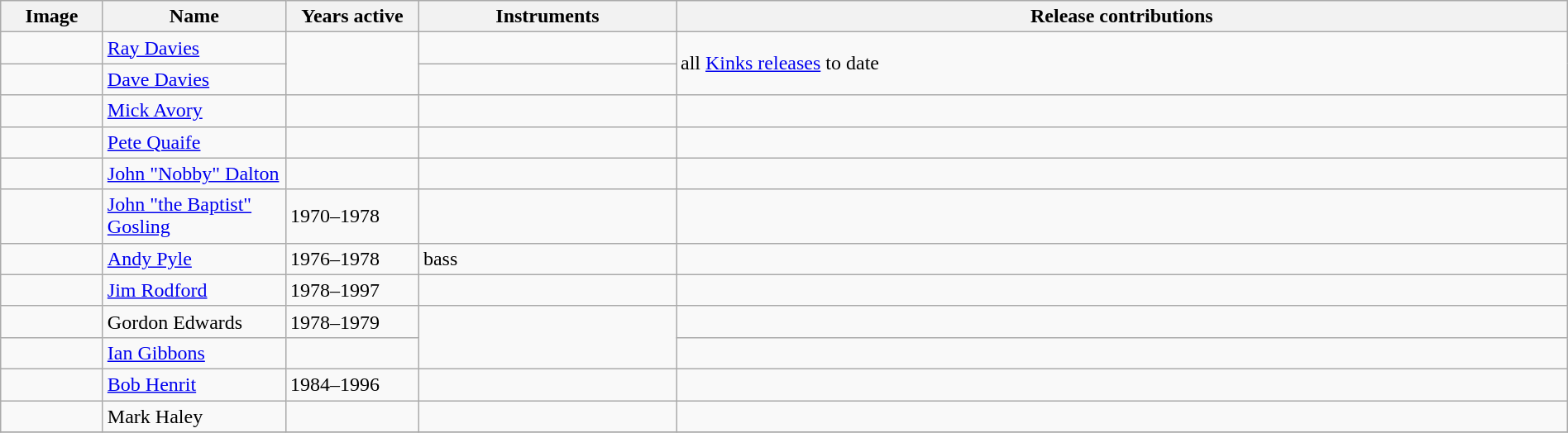<table class="wikitable" border="1" width=100%>
<tr>
<th width="75">Image</th>
<th width="140">Name</th>
<th width="100">Years active</th>
<th width="200">Instruments</th>
<th>Release contributions</th>
</tr>
<tr>
<td></td>
<td><a href='#'>Ray Davies</a></td>
<td rowspan="2"></td>
<td></td>
<td rowspan="2">all <a href='#'>Kinks releases</a> to date</td>
</tr>
<tr>
<td></td>
<td><a href='#'>Dave Davies</a></td>
<td></td>
</tr>
<tr>
<td></td>
<td><a href='#'>Mick Avory</a></td>
<td></td>
<td></td>
<td></td>
</tr>
<tr>
<td></td>
<td><a href='#'>Pete Quaife</a></td>
<td></td>
<td></td>
<td></td>
</tr>
<tr>
<td></td>
<td><a href='#'>John "Nobby" Dalton</a></td>
<td></td>
<td></td>
<td></td>
</tr>
<tr>
<td></td>
<td><a href='#'>John "the Baptist" Gosling</a></td>
<td>1970–1978 </td>
<td></td>
<td></td>
</tr>
<tr>
<td></td>
<td><a href='#'>Andy Pyle</a></td>
<td>1976–1978</td>
<td>bass</td>
<td></td>
</tr>
<tr>
<td></td>
<td><a href='#'>Jim Rodford</a></td>
<td>1978–1997 </td>
<td></td>
<td></td>
</tr>
<tr>
<td></td>
<td>Gordon Edwards</td>
<td>1978–1979 </td>
<td Rowspan="2"></td>
<td></td>
</tr>
<tr>
<td></td>
<td><a href='#'>Ian Gibbons</a></td>
<td></td>
<td></td>
</tr>
<tr>
<td></td>
<td><a href='#'>Bob Henrit</a></td>
<td>1984–1996</td>
<td></td>
<td></td>
</tr>
<tr>
<td></td>
<td>Mark Haley</td>
<td></td>
<td></td>
<td></td>
</tr>
<tr>
</tr>
</table>
